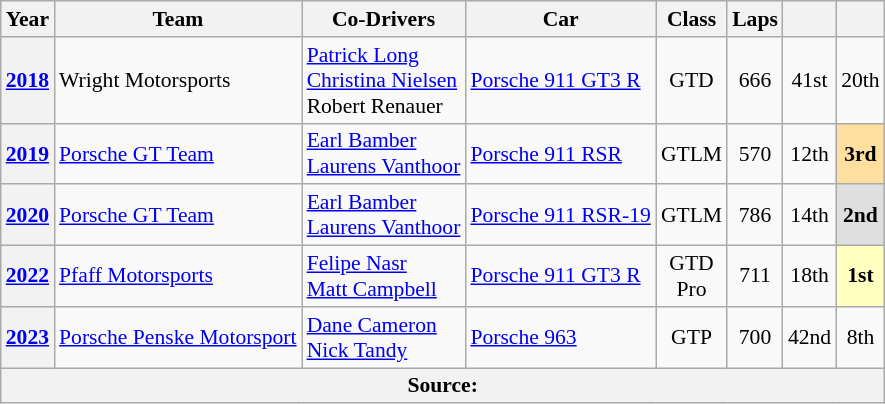<table class="wikitable" style="text-align:center; font-size:90%">
<tr>
<th>Year</th>
<th>Team</th>
<th>Co-Drivers</th>
<th>Car</th>
<th>Class</th>
<th>Laps</th>
<th></th>
<th></th>
</tr>
<tr>
<th><a href='#'>2018</a></th>
<td align="left"> Wright Motorsports</td>
<td align="left"> <a href='#'>Patrick Long</a><br> <a href='#'>Christina Nielsen</a><br> Robert Renauer</td>
<td align="left"><a href='#'>Porsche 911 GT3 R</a></td>
<td>GTD</td>
<td>666</td>
<td>41st</td>
<td>20th</td>
</tr>
<tr>
<th><a href='#'>2019</a></th>
<td align="left"> <a href='#'>Porsche GT Team</a></td>
<td align="left"> <a href='#'>Earl Bamber</a><br> <a href='#'>Laurens Vanthoor</a></td>
<td align="left"><a href='#'>Porsche 911 RSR</a></td>
<td>GTLM</td>
<td>570</td>
<td>12th</td>
<td style="background:#FFDF9F;"><strong>3rd</strong></td>
</tr>
<tr>
<th><a href='#'>2020</a></th>
<td align="left"> <a href='#'>Porsche GT Team</a></td>
<td align="left"> <a href='#'>Earl Bamber</a><br> <a href='#'>Laurens Vanthoor</a></td>
<td align="left"><a href='#'>Porsche 911 RSR-19</a></td>
<td>GTLM</td>
<td>786</td>
<td>14th</td>
<td style="background:#DFDFDF;"><strong>2nd</strong></td>
</tr>
<tr>
<th><a href='#'>2022</a></th>
<td align="left"> <a href='#'>Pfaff Motorsports</a></td>
<td align="left"> <a href='#'>Felipe Nasr</a><br> <a href='#'>Matt Campbell</a></td>
<td align="left"><a href='#'>Porsche 911 GT3 R</a></td>
<td>GTD<br>Pro</td>
<td>711</td>
<td>18th</td>
<th style="background:#FFFFBF;">1st</th>
</tr>
<tr>
<th><a href='#'>2023</a></th>
<td align="left"> <a href='#'>Porsche Penske Motorsport</a></td>
<td align="left"> <a href='#'>Dane Cameron</a><br> <a href='#'>Nick Tandy</a></td>
<td align="left"><a href='#'>Porsche 963</a></td>
<td>GTP</td>
<td>700</td>
<td>42nd</td>
<td>8th</td>
</tr>
<tr>
<th colspan="8">Source:</th>
</tr>
</table>
